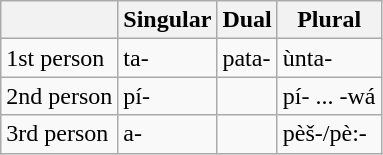<table class="wikitable">
<tr>
<th></th>
<th>Singular</th>
<th>Dual</th>
<th>Plural</th>
</tr>
<tr>
<td>1st person</td>
<td>ta-</td>
<td>pata-</td>
<td>ùnta-</td>
</tr>
<tr>
<td>2nd person</td>
<td>pí-</td>
<td></td>
<td>pí- ... -wá</td>
</tr>
<tr>
<td>3rd person</td>
<td>a-</td>
<td></td>
<td>pèš-/pè:-</td>
</tr>
</table>
